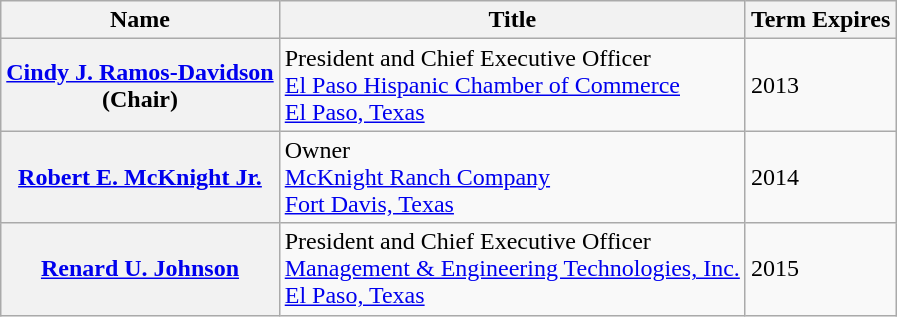<table class="wikitable sortable">
<tr>
<th>Name</th>
<th>Title</th>
<th>Term Expires</th>
</tr>
<tr>
<th><a href='#'>Cindy J. Ramos-Davidson</a><br>(Chair)</th>
<td>President and Chief Executive Officer<br><a href='#'>El Paso Hispanic Chamber of Commerce</a><br><a href='#'>El Paso, Texas</a></td>
<td>2013</td>
</tr>
<tr>
<th><a href='#'>Robert E. McKnight Jr.</a></th>
<td>Owner<br><a href='#'>McKnight Ranch Company</a><br><a href='#'>Fort Davis, Texas</a></td>
<td>2014</td>
</tr>
<tr>
<th><a href='#'>Renard U. Johnson</a></th>
<td>President and Chief Executive Officer<br><a href='#'>Management & Engineering Technologies, Inc.</a><br><a href='#'>El Paso, Texas</a></td>
<td>2015</td>
</tr>
</table>
